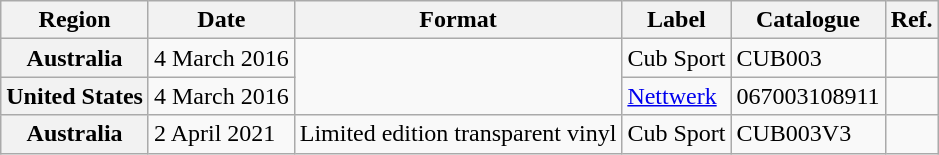<table class="wikitable plainrowheaders">
<tr>
<th scope="col">Region</th>
<th scope="col">Date</th>
<th scope="col">Format</th>
<th scope="col">Label</th>
<th scope="col">Catalogue</th>
<th scope="col">Ref.</th>
</tr>
<tr>
<th scope="row">Australia</th>
<td>4 March 2016</td>
<td rowspan="2"></td>
<td>Cub Sport</td>
<td>CUB003</td>
<td style="text-align:center;"></td>
</tr>
<tr>
<th scope="row">United States</th>
<td>4 March 2016</td>
<td><a href='#'>Nettwerk</a></td>
<td>067003108911</td>
<td style="text-align:center;"></td>
</tr>
<tr>
<th scope="row">Australia</th>
<td>2 April 2021</td>
<td>Limited edition transparent vinyl</td>
<td>Cub Sport</td>
<td>CUB003V3</td>
<td style="text-align:center;"></td>
</tr>
</table>
